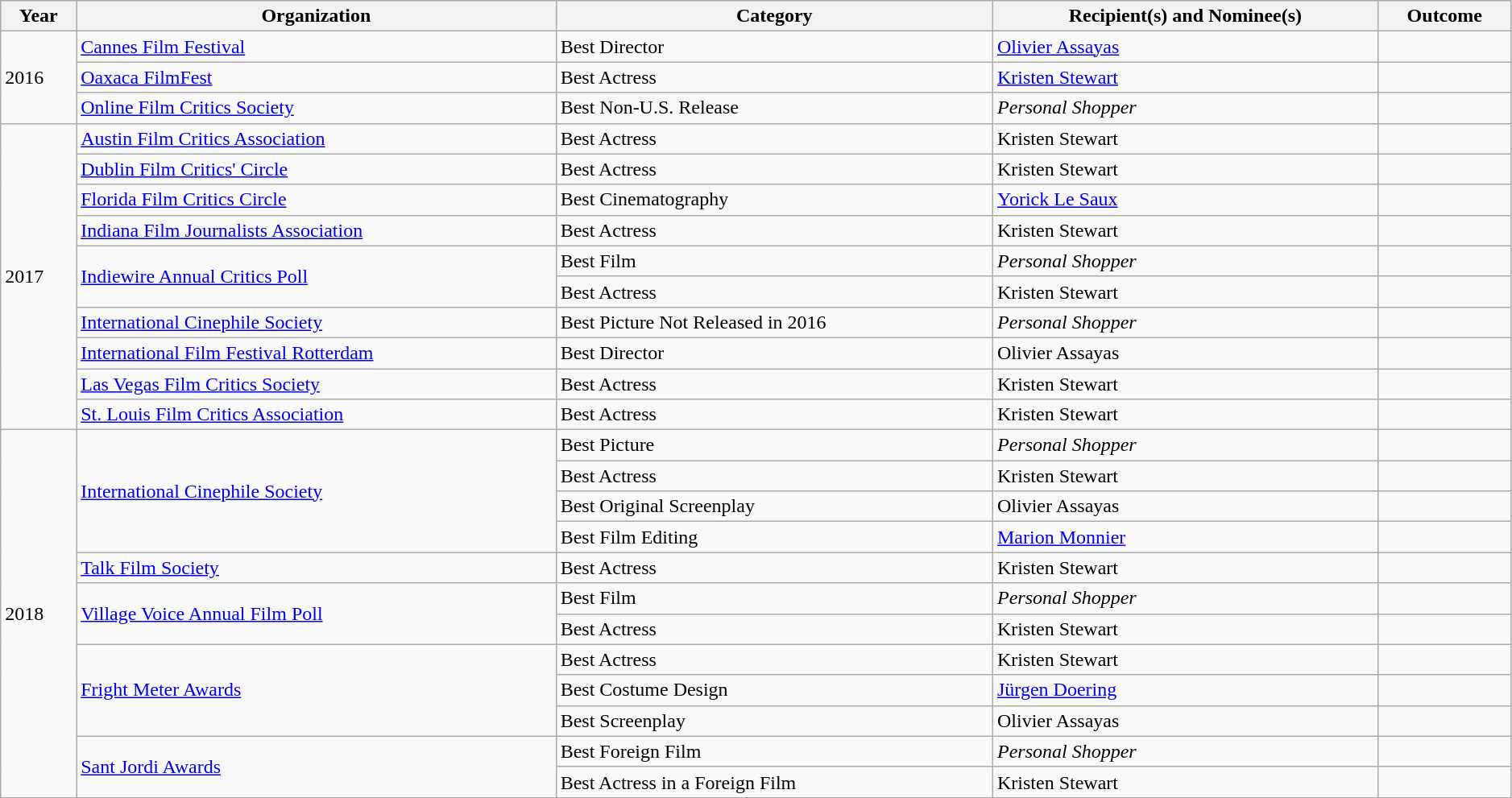<table class="wikitable sortable plainrowheaders" style="width: 99%;">
<tr>
<th>Year</th>
<th>Organization</th>
<th>Category</th>
<th>Recipient(s) and Nominee(s)</th>
<th>Outcome</th>
</tr>
<tr>
<td rowspan="3">2016</td>
<td><a href='#'>Cannes Film Festival</a></td>
<td>Best Director</td>
<td><a href='#'>Olivier Assayas</a></td>
<td></td>
</tr>
<tr>
<td><a href='#'>Oaxaca FilmFest</a></td>
<td>Best Actress</td>
<td><a href='#'>Kristen Stewart</a></td>
<td></td>
</tr>
<tr>
<td><a href='#'>Online Film Critics Society</a></td>
<td>Best Non-U.S. Release</td>
<td><em>Personal Shopper</em></td>
<td></td>
</tr>
<tr>
<td rowspan="10">2017</td>
<td><a href='#'>Austin Film Critics Association</a></td>
<td>Best Actress</td>
<td>Kristen Stewart</td>
<td></td>
</tr>
<tr>
<td><a href='#'>Dublin Film Critics' Circle</a></td>
<td>Best Actress</td>
<td>Kristen Stewart</td>
<td></td>
</tr>
<tr>
<td><a href='#'>Florida Film Critics Circle</a></td>
<td>Best Cinematography</td>
<td><a href='#'>Yorick Le Saux</a></td>
<td></td>
</tr>
<tr>
<td><a href='#'>Indiana Film Journalists Association</a></td>
<td>Best Actress</td>
<td>Kristen Stewart</td>
<td></td>
</tr>
<tr>
<td rowspan="2"><a href='#'>Indiewire Annual Critics Poll</a></td>
<td>Best Film</td>
<td><em>Personal Shopper</em></td>
<td></td>
</tr>
<tr>
<td>Best Actress</td>
<td>Kristen Stewart</td>
<td></td>
</tr>
<tr>
<td><a href='#'>International Cinephile Society</a></td>
<td>Best Picture Not Released in 2016</td>
<td><em>Personal Shopper</em></td>
<td></td>
</tr>
<tr>
<td><a href='#'>International Film Festival Rotterdam</a></td>
<td>Best Director</td>
<td>Olivier Assayas</td>
<td></td>
</tr>
<tr>
<td><a href='#'>Las Vegas Film Critics Society</a></td>
<td>Best Actress</td>
<td>Kristen Stewart</td>
<td></td>
</tr>
<tr>
<td><a href='#'>St. Louis Film Critics Association</a></td>
<td>Best Actress</td>
<td>Kristen Stewart</td>
<td></td>
</tr>
<tr>
<td rowspan="12">2018</td>
<td rowspan="4"><a href='#'>International Cinephile Society</a></td>
<td>Best Picture</td>
<td><em>Personal Shopper</em></td>
<td></td>
</tr>
<tr>
<td>Best Actress</td>
<td>Kristen Stewart</td>
<td></td>
</tr>
<tr>
<td>Best Original Screenplay</td>
<td>Olivier Assayas</td>
<td></td>
</tr>
<tr>
<td>Best Film Editing</td>
<td><a href='#'>Marion Monnier</a></td>
<td></td>
</tr>
<tr>
<td><a href='#'>Talk Film Society</a></td>
<td>Best Actress</td>
<td>Kristen Stewart</td>
<td></td>
</tr>
<tr>
<td rowspan="2"><a href='#'>Village Voice Annual Film Poll</a></td>
<td>Best Film</td>
<td><em>Personal Shopper</em></td>
<td></td>
</tr>
<tr>
<td>Best Actress</td>
<td>Kristen Stewart</td>
<td></td>
</tr>
<tr>
<td rowspan="3"><a href='#'>Fright Meter Awards</a></td>
<td>Best Actress</td>
<td>Kristen Stewart</td>
<td></td>
</tr>
<tr>
<td>Best Costume Design</td>
<td><a href='#'>Jürgen Doering</a></td>
<td></td>
</tr>
<tr>
<td>Best Screenplay</td>
<td>Olivier Assayas</td>
<td></td>
</tr>
<tr>
<td rowspan="2"><a href='#'>Sant Jordi Awards</a></td>
<td>Best Foreign Film</td>
<td><em>Personal Shopper</em></td>
<td></td>
</tr>
<tr>
<td>Best Actress in a Foreign Film</td>
<td>Kristen Stewart</td>
<td></td>
</tr>
</table>
